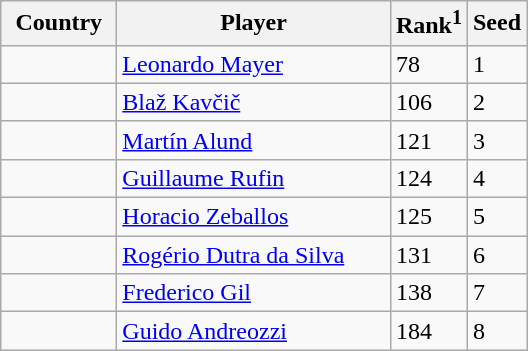<table class="sortable wikitable">
<tr>
<th width="70">Country</th>
<th width="175">Player</th>
<th>Rank<sup>1</sup></th>
<th>Seed</th>
</tr>
<tr>
<td></td>
<td><a href='#'>Leonardo Mayer</a></td>
<td>78</td>
<td>1</td>
</tr>
<tr>
<td></td>
<td><a href='#'>Blaž Kavčič</a></td>
<td>106</td>
<td>2</td>
</tr>
<tr>
<td></td>
<td><a href='#'>Martín Alund</a></td>
<td>121</td>
<td>3</td>
</tr>
<tr>
<td></td>
<td><a href='#'>Guillaume Rufin</a></td>
<td>124</td>
<td>4</td>
</tr>
<tr>
<td></td>
<td><a href='#'>Horacio Zeballos</a></td>
<td>125</td>
<td>5</td>
</tr>
<tr>
<td></td>
<td><a href='#'>Rogério Dutra da Silva</a></td>
<td>131</td>
<td>6</td>
</tr>
<tr>
<td></td>
<td><a href='#'>Frederico Gil</a></td>
<td>138</td>
<td>7</td>
</tr>
<tr>
<td></td>
<td><a href='#'>Guido Andreozzi</a></td>
<td>184</td>
<td>8</td>
</tr>
</table>
